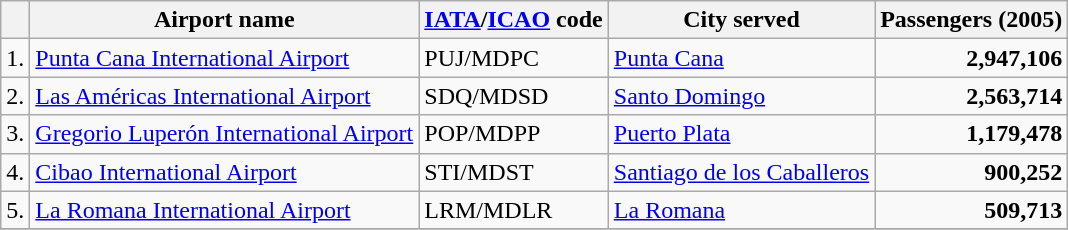<table class="wikitable sortable">
<tr>
<th></th>
<th>Airport name</th>
<th><a href='#'>IATA</a>/<a href='#'>ICAO</a> code</th>
<th>City served</th>
<th>Passengers (2005)</th>
</tr>
<tr>
<td>1.</td>
<td><a href='#'>Punta Cana International Airport</a></td>
<td>PUJ/MDPC</td>
<td><a href='#'>Punta Cana</a></td>
<td align=right><strong>2,947,106</strong> <small></small></td>
</tr>
<tr>
<td>2.</td>
<td><a href='#'>Las Américas International Airport</a></td>
<td>SDQ/MDSD</td>
<td><a href='#'>Santo Domingo</a></td>
<td align=right><strong>2,563,714</strong> <small></small></td>
</tr>
<tr>
<td>3.</td>
<td><a href='#'>Gregorio Luperón International Airport</a></td>
<td>POP/MDPP</td>
<td><a href='#'>Puerto Plata</a></td>
<td align=right><strong>1,179,478</strong> <small></small></td>
</tr>
<tr>
<td>4.</td>
<td><a href='#'>Cibao International Airport</a></td>
<td>STI/MDST</td>
<td><a href='#'>Santiago de los Caballeros</a></td>
<td align=right><strong>900,252</strong> <small></small></td>
</tr>
<tr>
<td>5.</td>
<td><a href='#'>La Romana International Airport</a></td>
<td>LRM/MDLR</td>
<td><a href='#'>La Romana</a></td>
<td align=right><strong>509,713 </strong> <small></small></td>
</tr>
<tr>
</tr>
</table>
